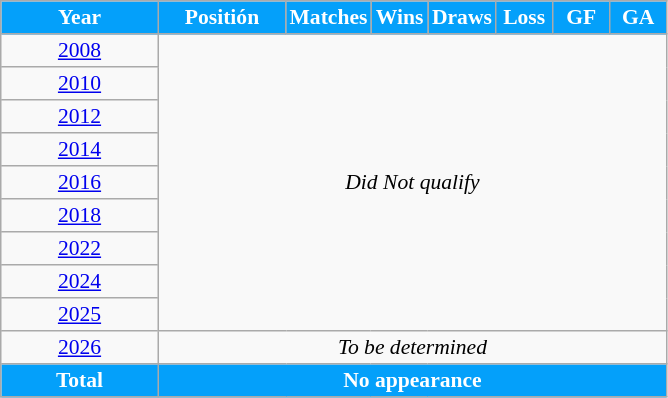<table align=border border=1 cellpadding="2" cellspacing="0" style="background: #f9f9f9; border: 1px #aaa solid; border-collapse: collapse; font-size: 90%; text-align: center;">
<tr bgcolor=#04a0fa style="color:white">
<th width="100">Year</th>
<th width="80">Positión</th>
<th width="33">Matches</th>
<th width="33">Wins</th>
<th width="33">Draws</th>
<th width="33">Loss</th>
<th width="33">GF</th>
<th width="33">GA</th>
</tr>
<tr>
<td> <a href='#'>2008</a></td>
<td colspan="7" rowspan="9"><em>Did Not qualify</em></td>
</tr>
<tr>
<td> <a href='#'>2010</a></td>
</tr>
<tr>
<td> <a href='#'>2012</a></td>
</tr>
<tr>
<td> <a href='#'>2014</a></td>
</tr>
<tr>
<td> <a href='#'>2016</a></td>
</tr>
<tr>
<td> <a href='#'>2018</a></td>
</tr>
<tr>
<td> <a href='#'>2022</a></td>
</tr>
<tr>
<td> <a href='#'>2024</a></td>
</tr>
<tr>
<td> <a href='#'>2025</a></td>
</tr>
<tr>
<td> <a href='#'>2026</a></td>
<td colspan="7"><em>To be determined</em></td>
</tr>
<tr bgcolor=#04a0fa style="color:white">
<td><strong>Total</strong></td>
<td colspan="7"><strong>No appearance</strong></td>
</tr>
</table>
